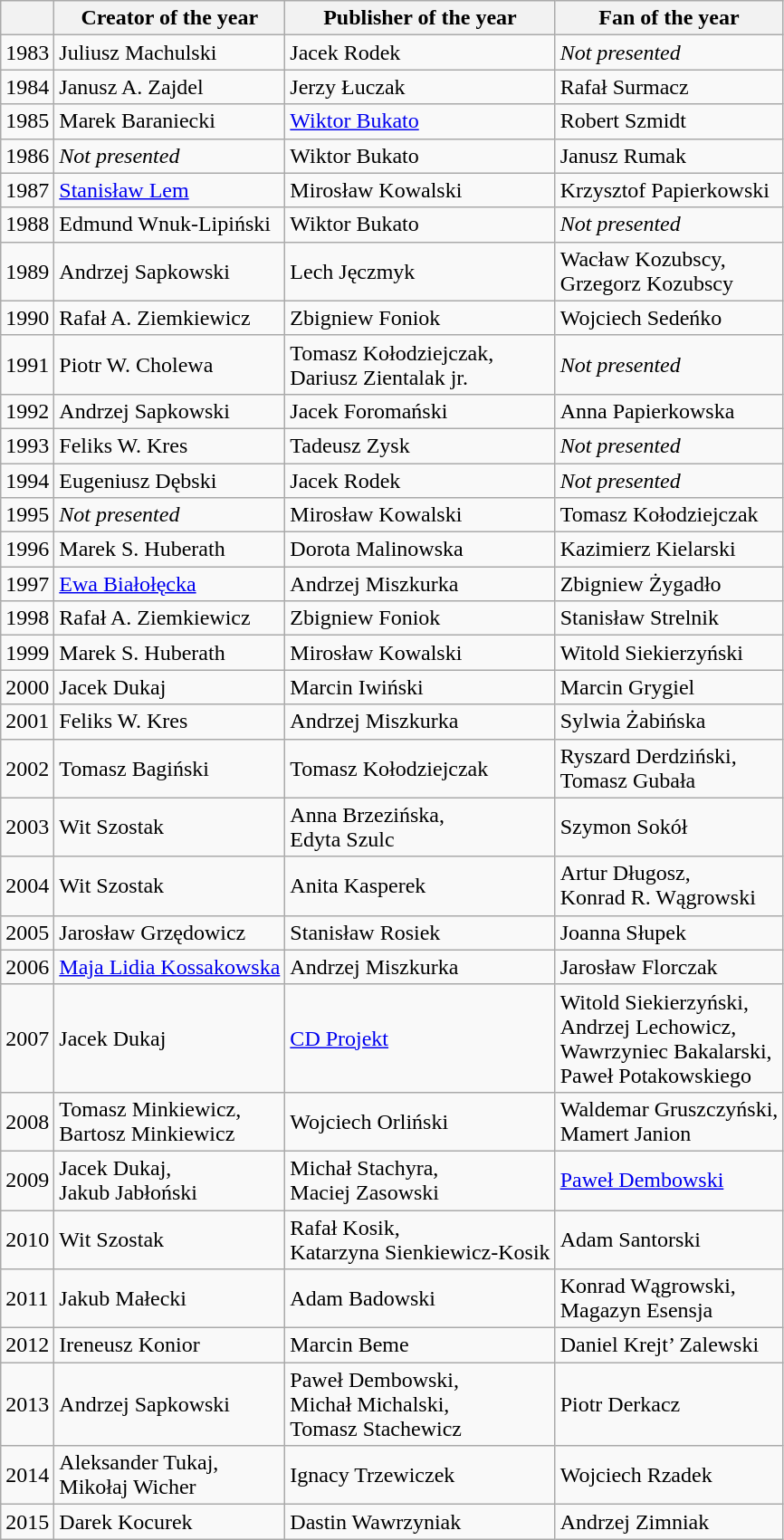<table class="wikitable">
<tr>
<th></th>
<th>Creator of the year</th>
<th>Publisher of the year</th>
<th>Fan of the year</th>
</tr>
<tr>
<td>1983</td>
<td>Juliusz Machulski</td>
<td>Jacek Rodek</td>
<td><em>Not presented</em></td>
</tr>
<tr>
<td>1984</td>
<td>Janusz A. Zajdel</td>
<td>Jerzy Łuczak</td>
<td>Rafał Surmacz</td>
</tr>
<tr>
<td>1985</td>
<td>Marek Baraniecki</td>
<td><a href='#'>Wiktor Bukato</a></td>
<td>Robert Szmidt</td>
</tr>
<tr>
<td>1986</td>
<td><em>Not presented</em></td>
<td>Wiktor Bukato</td>
<td>Janusz Rumak</td>
</tr>
<tr>
<td>1987</td>
<td><a href='#'>Stanisław Lem</a></td>
<td>Mirosław Kowalski</td>
<td>Krzysztof Papierkowski</td>
</tr>
<tr>
<td>1988</td>
<td>Edmund Wnuk-Lipiński</td>
<td>Wiktor Bukato</td>
<td><em>Not presented</em></td>
</tr>
<tr>
<td>1989</td>
<td>Andrzej Sapkowski</td>
<td>Lech Jęczmyk</td>
<td>Wacław Kozubscy,<br>Grzegorz Kozubscy</td>
</tr>
<tr>
<td>1990</td>
<td>Rafał A. Ziemkiewicz</td>
<td>Zbigniew Foniok</td>
<td>Wojciech Sedeńko</td>
</tr>
<tr>
<td>1991</td>
<td>Piotr W. Cholewa</td>
<td>Tomasz Kołodziejczak,<br>Dariusz Zientalak jr.</td>
<td><em>Not presented</em></td>
</tr>
<tr>
<td>1992</td>
<td>Andrzej Sapkowski</td>
<td>Jacek Foromański</td>
<td>Anna Papierkowska</td>
</tr>
<tr>
<td>1993</td>
<td>Feliks W. Kres</td>
<td>Tadeusz Zysk</td>
<td><em>Not presented</em></td>
</tr>
<tr>
<td>1994</td>
<td>Eugeniusz Dębski</td>
<td>Jacek Rodek</td>
<td><em>Not presented</em></td>
</tr>
<tr>
<td>1995</td>
<td><em>Not presented</em></td>
<td>Mirosław Kowalski</td>
<td>Tomasz Kołodziejczak</td>
</tr>
<tr>
<td>1996</td>
<td>Marek S. Huberath</td>
<td>Dorota Malinowska</td>
<td>Kazimierz Kielarski</td>
</tr>
<tr>
<td>1997</td>
<td><a href='#'>Ewa Białołęcka</a></td>
<td>Andrzej Miszkurka</td>
<td>Zbigniew Żygadło</td>
</tr>
<tr>
<td>1998</td>
<td>Rafał A. Ziemkiewicz</td>
<td>Zbigniew Foniok</td>
<td>Stanisław Strelnik</td>
</tr>
<tr>
<td>1999</td>
<td>Marek S. Huberath</td>
<td>Mirosław Kowalski</td>
<td>Witold Siekierzyński</td>
</tr>
<tr>
<td>2000</td>
<td>Jacek Dukaj</td>
<td>Marcin Iwiński</td>
<td>Marcin Grygiel</td>
</tr>
<tr>
<td>2001</td>
<td>Feliks W. Kres</td>
<td>Andrzej Miszkurka</td>
<td>Sylwia Żabińska</td>
</tr>
<tr>
<td>2002</td>
<td>Tomasz Bagiński</td>
<td>Tomasz Kołodziejczak</td>
<td>Ryszard Derdziński,<br>Tomasz Gubała</td>
</tr>
<tr>
<td>2003</td>
<td>Wit Szostak</td>
<td>Anna Brzezińska,<br>Edyta Szulc</td>
<td>Szymon Sokół</td>
</tr>
<tr>
<td>2004</td>
<td>Wit Szostak</td>
<td>Anita Kasperek</td>
<td>Artur Długosz,<br>Konrad R. Wągrowski</td>
</tr>
<tr>
<td>2005</td>
<td>Jarosław Grzędowicz</td>
<td>Stanisław Rosiek</td>
<td>Joanna Słupek</td>
</tr>
<tr>
<td>2006</td>
<td><a href='#'>Maja Lidia Kossakowska</a></td>
<td>Andrzej Miszkurka</td>
<td>Jarosław Florczak</td>
</tr>
<tr>
<td>2007</td>
<td>Jacek Dukaj</td>
<td><a href='#'>CD Projekt</a></td>
<td>Witold Siekierzyński,<br>Andrzej Lechowicz,<br>Wawrzyniec Bakalarski,<br>Paweł Potakowskiego</td>
</tr>
<tr>
<td>2008</td>
<td>Tomasz Minkiewicz,<br>Bartosz Minkiewicz</td>
<td>Wojciech Orliński</td>
<td>Waldemar Gruszczyński,<br>Mamert Janion</td>
</tr>
<tr>
<td>2009</td>
<td>Jacek Dukaj,<br>Jakub Jabłoński</td>
<td>Michał Stachyra,<br>Maciej Zasowski</td>
<td><a href='#'>Paweł Dembowski</a></td>
</tr>
<tr>
<td>2010</td>
<td>Wit Szostak</td>
<td>Rafał Kosik,<br>Katarzyna Sienkiewicz-Kosik</td>
<td>Adam Santorski</td>
</tr>
<tr>
<td>2011</td>
<td>Jakub Małecki</td>
<td>Adam Badowski</td>
<td>Konrad Wągrowski,<br>Magazyn Esensja</td>
</tr>
<tr>
<td>2012</td>
<td>Ireneusz Konior</td>
<td>Marcin Beme</td>
<td>Daniel Krejt’ Zalewski</td>
</tr>
<tr>
<td>2013</td>
<td>Andrzej Sapkowski</td>
<td>Paweł Dembowski,<br>Michał Michalski,<br>Tomasz Stachewicz</td>
<td>Piotr Derkacz</td>
</tr>
<tr>
<td>2014</td>
<td>Aleksander Tukaj,<br>Mikołaj Wicher</td>
<td>Ignacy Trzewiczek</td>
<td>Wojciech Rzadek</td>
</tr>
<tr>
<td>2015</td>
<td>Darek Kocurek</td>
<td>Dastin Wawrzyniak</td>
<td>Andrzej Zimniak</td>
</tr>
</table>
